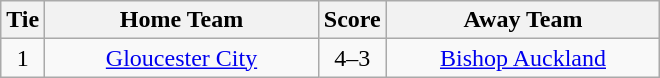<table class="wikitable" style="text-align:center;">
<tr>
<th width=20>Tie</th>
<th width=175>Home Team</th>
<th width=20>Score</th>
<th width=175>Away Team</th>
</tr>
<tr>
<td>1</td>
<td><a href='#'>Gloucester City</a></td>
<td>4–3</td>
<td><a href='#'>Bishop Auckland</a></td>
</tr>
</table>
